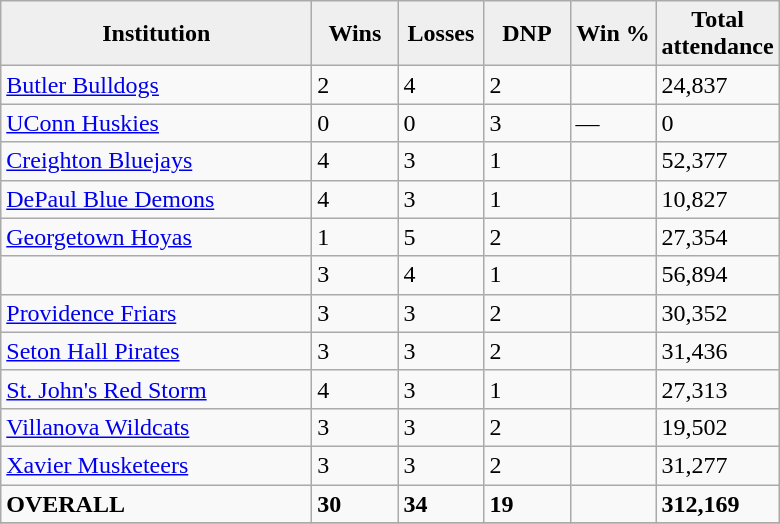<table class="wikitable sortable">
<tr>
<th style="background:#efefef; align="center" width="200pt">Institution</th>
<th style="background:#efefef; align="center" width="50pt">Wins</th>
<th style="background:#efefef; align="center" width="50pt">Losses</th>
<th style="background:#efefef; align="center" width="50pt">DNP</th>
<th style="background:#efefef; align="center" width="50pt">Win %</th>
<th style="background:#efefef; align="center" width="50pt">Total attendance</th>
</tr>
<tr>
<td><a href='#'>Butler Bulldogs</a></td>
<td>2</td>
<td>4</td>
<td>2</td>
<td></td>
<td>24,837</td>
</tr>
<tr>
<td><a href='#'>UConn Huskies</a></td>
<td>0</td>
<td>0</td>
<td>3</td>
<td>—</td>
<td>0</td>
</tr>
<tr>
<td><a href='#'>Creighton Bluejays</a></td>
<td>4</td>
<td>3</td>
<td>1</td>
<td></td>
<td>52,377</td>
</tr>
<tr>
<td><a href='#'>DePaul Blue Demons</a></td>
<td>4</td>
<td>3</td>
<td>1</td>
<td></td>
<td>10,827</td>
</tr>
<tr>
<td><a href='#'>Georgetown Hoyas</a></td>
<td>1</td>
<td>5</td>
<td>2</td>
<td></td>
<td>27,354</td>
</tr>
<tr>
<td></td>
<td>3</td>
<td>4</td>
<td>1</td>
<td></td>
<td>56,894</td>
</tr>
<tr>
<td><a href='#'>Providence Friars</a></td>
<td>3</td>
<td>3</td>
<td>2</td>
<td></td>
<td>30,352</td>
</tr>
<tr>
<td><a href='#'>Seton Hall Pirates</a></td>
<td>3</td>
<td>3</td>
<td>2</td>
<td></td>
<td>31,436</td>
</tr>
<tr>
<td><a href='#'>St. John's Red Storm</a></td>
<td>4</td>
<td>3</td>
<td>1</td>
<td></td>
<td>27,313</td>
</tr>
<tr>
<td><a href='#'>Villanova Wildcats</a></td>
<td>3</td>
<td>3</td>
<td>2</td>
<td></td>
<td>19,502</td>
</tr>
<tr>
<td><a href='#'>Xavier Musketeers</a></td>
<td>3</td>
<td>3</td>
<td>2</td>
<td></td>
<td>31,277</td>
</tr>
<tr>
<td><strong>OVERALL</strong></td>
<td><strong>30</strong></td>
<td><strong>34</strong></td>
<td><strong>19</strong></td>
<td><strong></strong></td>
<td><strong>312,169</strong></td>
</tr>
<tr class="sortbottom">
</tr>
</table>
